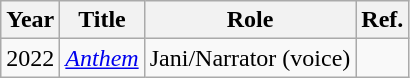<table class="wikitable sortable">
<tr>
<th>Year</th>
<th>Title</th>
<th>Role</th>
<th>Ref.</th>
</tr>
<tr>
<td>2022</td>
<td><em><a href='#'>Anthem</a></em></td>
<td>Jani/Narrator (voice)</td>
<td></td>
</tr>
</table>
